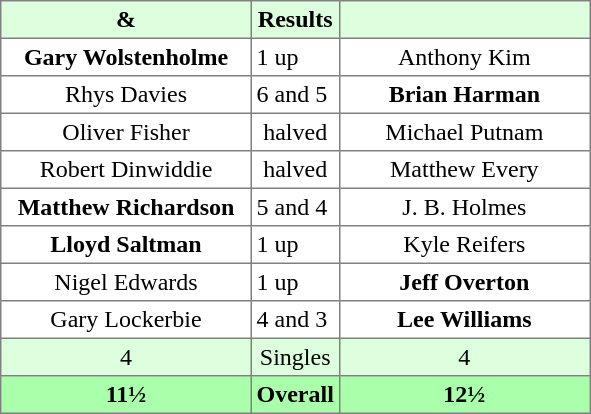<table border="1" cellpadding="3" style="border-collapse: collapse; text-align:center;">
<tr style="background:#ddffdd;">
<th width=160> & </th>
<th>Results</th>
<th width=160></th>
</tr>
<tr>
<td><strong>Gary Wolstenholme</strong></td>
<td align=left> 1 up</td>
<td>Anthony Kim</td>
</tr>
<tr>
<td>Rhys Davies</td>
<td align=left> 6 and 5</td>
<td><strong>Brian Harman</strong></td>
</tr>
<tr>
<td>Oliver Fisher</td>
<td>halved</td>
<td>Michael Putnam</td>
</tr>
<tr>
<td>Robert Dinwiddie</td>
<td>halved</td>
<td>Matthew Every</td>
</tr>
<tr>
<td><strong>Matthew Richardson</strong></td>
<td align=left> 5 and 4</td>
<td>J. B. Holmes</td>
</tr>
<tr>
<td><strong>Lloyd Saltman</strong></td>
<td align=left> 1 up</td>
<td>Kyle Reifers</td>
</tr>
<tr>
<td>Nigel Edwards</td>
<td align=left> 1 up</td>
<td><strong>Jeff Overton</strong></td>
</tr>
<tr>
<td>Gary Lockerbie</td>
<td align=left> 4 and 3</td>
<td><strong>Lee Williams</strong></td>
</tr>
<tr style="background:#ddffdd;">
<td>4</td>
<td>Singles</td>
<td>4</td>
</tr>
<tr style="background:#aaffaa;">
<th>11½</th>
<th>Overall</th>
<th>12½</th>
</tr>
</table>
